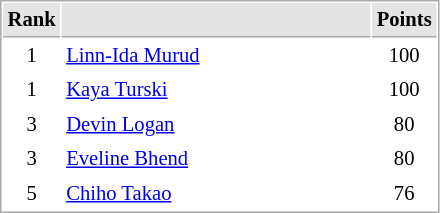<table cellspacing="1" cellpadding="3" style="border:1px solid #AAAAAA;font-size:86%">
<tr bgcolor="#E4E4E4">
<th style="border-bottom:1px solid #AAAAAA" width=10>Rank</th>
<th style="border-bottom:1px solid #AAAAAA" width=200></th>
<th style="border-bottom:1px solid #AAAAAA" width=20>Points</th>
</tr>
<tr>
<td style="text-align:center;">1</td>
<td> <a href='#'>Linn-Ida Murud</a></td>
<td align=center>100</td>
</tr>
<tr>
<td style="text-align:center;">1</td>
<td> <a href='#'>Kaya Turski</a></td>
<td align=center>100</td>
</tr>
<tr>
<td style="text-align:center;">3</td>
<td> <a href='#'>Devin Logan</a></td>
<td align=center>80</td>
</tr>
<tr>
<td style="text-align:center;">3</td>
<td> <a href='#'>Eveline Bhend</a></td>
<td align=center>80</td>
</tr>
<tr>
<td style="text-align:center;">5</td>
<td> <a href='#'>Chiho Takao</a></td>
<td align=center>76</td>
</tr>
</table>
